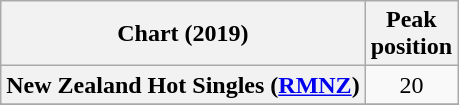<table class="wikitable sortable plainrowheaders" style="text-align:center">
<tr>
<th scope="col">Chart (2019)</th>
<th scope="col">Peak<br>position</th>
</tr>
<tr>
<th scope="row">New Zealand Hot Singles (<a href='#'>RMNZ</a>)</th>
<td>20</td>
</tr>
<tr>
</tr>
<tr>
</tr>
<tr>
</tr>
</table>
